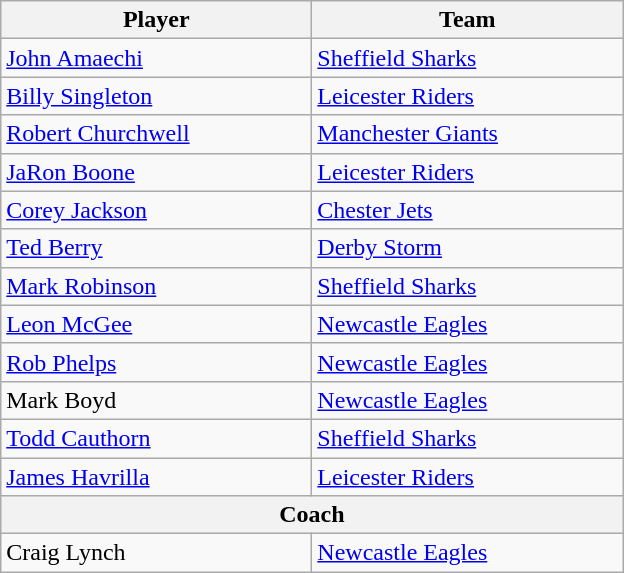<table class="wikitable">
<tr>
<th style="width:200px;">Player</th>
<th width=200>Team</th>
</tr>
<tr>
<td> <a href='#'>John Amaechi</a></td>
<td><a href='#'>Sheffield Sharks</a></td>
</tr>
<tr>
<td> <a href='#'>Billy Singleton</a></td>
<td><a href='#'>Leicester Riders</a></td>
</tr>
<tr>
<td> <a href='#'>Robert Churchwell</a></td>
<td><a href='#'>Manchester Giants</a></td>
</tr>
<tr>
<td> <a href='#'>JaRon Boone</a></td>
<td><a href='#'>Leicester Riders</a></td>
</tr>
<tr>
<td> <a href='#'>Corey Jackson</a></td>
<td><a href='#'>Chester Jets</a></td>
</tr>
<tr>
<td> <a href='#'>Ted Berry</a></td>
<td><a href='#'>Derby Storm</a></td>
</tr>
<tr>
<td> <a href='#'>Mark Robinson</a></td>
<td><a href='#'>Sheffield Sharks</a></td>
</tr>
<tr>
<td> <a href='#'>Leon McGee</a></td>
<td><a href='#'>Newcastle Eagles</a></td>
</tr>
<tr>
<td> <a href='#'>Rob Phelps</a></td>
<td><a href='#'>Newcastle Eagles</a></td>
</tr>
<tr>
<td> Mark Boyd</td>
<td><a href='#'>Newcastle Eagles</a></td>
</tr>
<tr>
<td> <a href='#'>Todd Cauthorn</a></td>
<td><a href='#'>Sheffield Sharks</a></td>
</tr>
<tr>
<td>  <a href='#'>James Havrilla</a></td>
<td><a href='#'>Leicester Riders</a></td>
</tr>
<tr>
<th colspan="2">Coach</th>
</tr>
<tr>
<td> Craig Lynch</td>
<td><a href='#'>Newcastle Eagles</a></td>
</tr>
</table>
